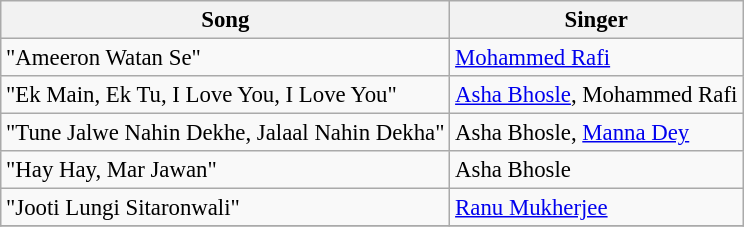<table class="wikitable" style="font-size:95%">
<tr>
<th>Song</th>
<th>Singer</th>
</tr>
<tr>
<td>"Ameeron Watan Se"</td>
<td><a href='#'>Mohammed Rafi</a></td>
</tr>
<tr>
<td>"Ek Main, Ek Tu, I Love You, I Love You"</td>
<td><a href='#'>Asha Bhosle</a>, Mohammed Rafi</td>
</tr>
<tr>
<td>"Tune Jalwe Nahin Dekhe, Jalaal Nahin Dekha"</td>
<td>Asha Bhosle, <a href='#'>Manna Dey</a></td>
</tr>
<tr>
<td>"Hay Hay, Mar Jawan"</td>
<td>Asha Bhosle</td>
</tr>
<tr>
<td>"Jooti Lungi Sitaronwali"</td>
<td><a href='#'>Ranu Mukherjee</a></td>
</tr>
<tr>
</tr>
</table>
